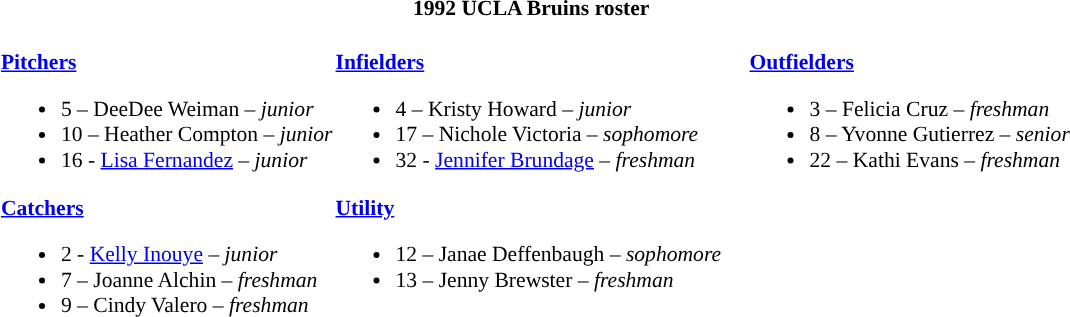<table class="toccolours" style="border-collapse:collapse; font-size:90%;">
<tr>
<th colspan=9>1992 UCLA Bruins roster</th>
</tr>
<tr>
<td width="03"> </td>
<td valign="top"><br><strong><a href='#'>Pitchers</a></strong><ul><li>5 – DeeDee Weiman – <em>junior</em></li><li>10 – Heather Compton – <em>junior</em></li><li>16 - <a href='#'>Lisa Fernandez</a> – <em>junior</em></li></ul><strong><a href='#'>Catchers</a></strong><ul><li>2 - <a href='#'>Kelly Inouye</a> – <em>junior</em></li><li>7 – Joanne Alchin – <em>freshman</em></li><li>9 – Cindy Valero – <em>freshman</em></li></ul></td>
<td valign="top"><br><strong><a href='#'>Infielders</a></strong><ul><li>4 – Kristy Howard – <em>junior</em></li><li>17 – Nichole Victoria – <em>sophomore</em></li><li>32 - <a href='#'>Jennifer Brundage</a> – <em>freshman</em></li></ul><strong><a href='#'>Utility</a></strong><ul><li>12 – Janae Deffenbaugh – <em>sophomore</em></li><li>13 – Jenny Brewster – <em>freshman</em></li></ul></td>
<td width="15"> </td>
<td valign="top"><br><strong><a href='#'>Outfielders</a></strong><ul><li>3 – Felicia Cruz – <em>freshman</em></li><li>8 – Yvonne Gutierrez – <em>senior</em></li><li>22 – Kathi Evans – <em>freshman</em></li></ul></td>
</tr>
</table>
